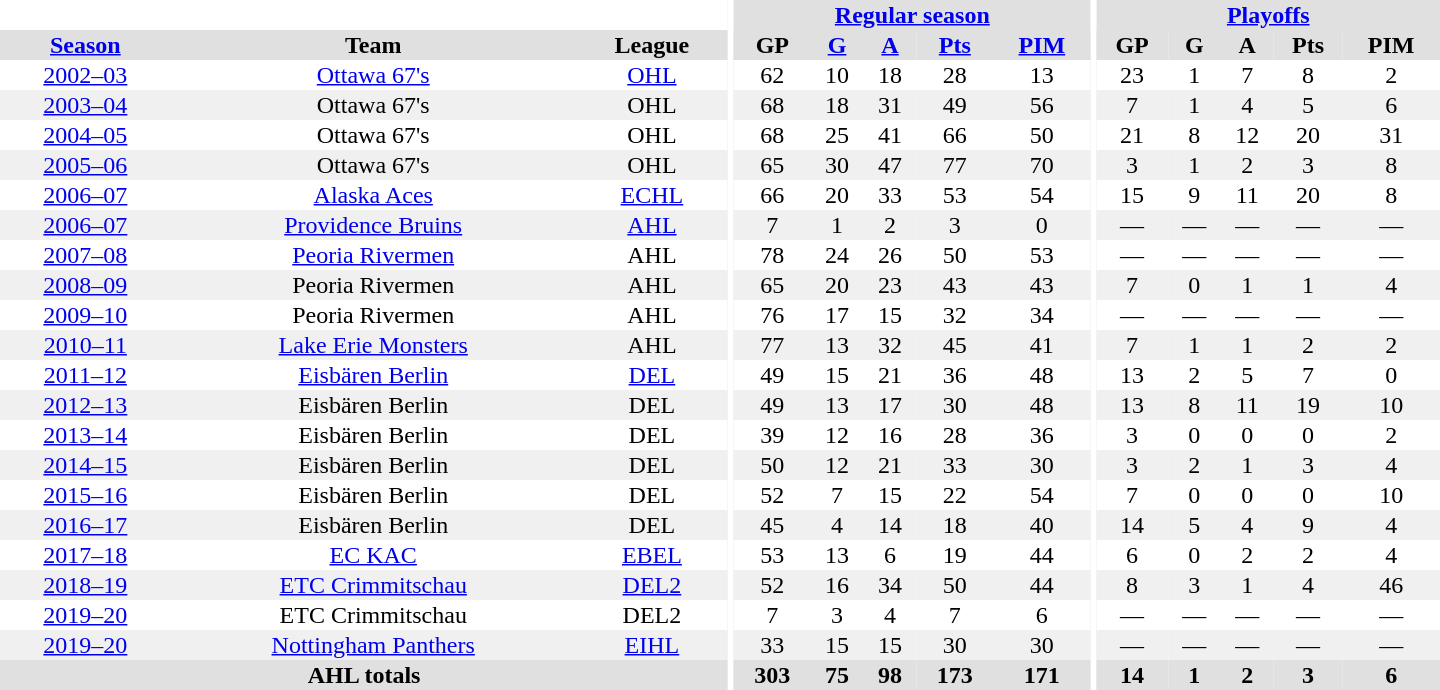<table border="0" cellpadding="1" cellspacing="0" style="text-align:center; width:60em">
<tr bgcolor="#e0e0e0">
<th colspan="3" bgcolor="#ffffff"></th>
<th rowspan="99" bgcolor="#ffffff"></th>
<th colspan="5"><a href='#'>Regular season</a></th>
<th rowspan="99" bgcolor="#ffffff"></th>
<th colspan="5"><a href='#'>Playoffs</a></th>
</tr>
<tr bgcolor="#e0e0e0">
<th><a href='#'>Season</a></th>
<th>Team</th>
<th>League</th>
<th>GP</th>
<th><a href='#'>G</a></th>
<th><a href='#'>A</a></th>
<th><a href='#'>Pts</a></th>
<th><a href='#'>PIM</a></th>
<th>GP</th>
<th>G</th>
<th>A</th>
<th>Pts</th>
<th>PIM</th>
</tr>
<tr ALIGN="center">
<td><a href='#'>2002–03</a></td>
<td><a href='#'>Ottawa 67's</a></td>
<td><a href='#'>OHL</a></td>
<td>62</td>
<td>10</td>
<td>18</td>
<td>28</td>
<td>13</td>
<td>23</td>
<td>1</td>
<td>7</td>
<td>8</td>
<td>2</td>
</tr>
<tr ALIGN="center" bgcolor="#f0f0f0">
<td><a href='#'>2003–04</a></td>
<td>Ottawa 67's</td>
<td>OHL</td>
<td>68</td>
<td>18</td>
<td>31</td>
<td>49</td>
<td>56</td>
<td>7</td>
<td>1</td>
<td>4</td>
<td>5</td>
<td>6</td>
</tr>
<tr ALIGN="center">
<td><a href='#'>2004–05</a></td>
<td>Ottawa 67's</td>
<td>OHL</td>
<td>68</td>
<td>25</td>
<td>41</td>
<td>66</td>
<td>50</td>
<td>21</td>
<td>8</td>
<td>12</td>
<td>20</td>
<td>31</td>
</tr>
<tr ALIGN="center" bgcolor="#f0f0f0">
<td><a href='#'>2005–06</a></td>
<td>Ottawa 67's</td>
<td>OHL</td>
<td>65</td>
<td>30</td>
<td>47</td>
<td>77</td>
<td>70</td>
<td>3</td>
<td>1</td>
<td>2</td>
<td>3</td>
<td>8</td>
</tr>
<tr ALIGN="center">
<td><a href='#'>2006–07</a></td>
<td><a href='#'>Alaska Aces</a></td>
<td><a href='#'>ECHL</a></td>
<td>66</td>
<td>20</td>
<td>33</td>
<td>53</td>
<td>54</td>
<td>15</td>
<td>9</td>
<td>11</td>
<td>20</td>
<td>8</td>
</tr>
<tr ALIGN="center" bgcolor="#f0f0f0">
<td><a href='#'>2006–07</a></td>
<td><a href='#'>Providence Bruins</a></td>
<td><a href='#'>AHL</a></td>
<td>7</td>
<td>1</td>
<td>2</td>
<td>3</td>
<td>0</td>
<td>—</td>
<td>—</td>
<td>—</td>
<td>—</td>
<td>—</td>
</tr>
<tr ALIGN="center">
<td><a href='#'>2007–08</a></td>
<td><a href='#'>Peoria Rivermen</a></td>
<td>AHL</td>
<td>78</td>
<td>24</td>
<td>26</td>
<td>50</td>
<td>53</td>
<td>—</td>
<td>—</td>
<td>—</td>
<td>—</td>
<td>—</td>
</tr>
<tr ALIGN="center" bgcolor="#f0f0f0">
<td><a href='#'>2008–09</a></td>
<td>Peoria Rivermen</td>
<td>AHL</td>
<td>65</td>
<td>20</td>
<td>23</td>
<td>43</td>
<td>43</td>
<td>7</td>
<td>0</td>
<td>1</td>
<td>1</td>
<td>4</td>
</tr>
<tr ALIGN="center">
<td><a href='#'>2009–10</a></td>
<td>Peoria Rivermen</td>
<td>AHL</td>
<td>76</td>
<td>17</td>
<td>15</td>
<td>32</td>
<td>34</td>
<td>—</td>
<td>—</td>
<td>—</td>
<td>—</td>
<td>—</td>
</tr>
<tr ALIGN="center" bgcolor="#f0f0f0">
<td><a href='#'>2010–11</a></td>
<td><a href='#'>Lake Erie Monsters</a></td>
<td>AHL</td>
<td>77</td>
<td>13</td>
<td>32</td>
<td>45</td>
<td>41</td>
<td>7</td>
<td>1</td>
<td>1</td>
<td>2</td>
<td>2</td>
</tr>
<tr ALIGN="center">
<td><a href='#'>2011–12</a></td>
<td><a href='#'>Eisbären Berlin</a></td>
<td><a href='#'>DEL</a></td>
<td>49</td>
<td>15</td>
<td>21</td>
<td>36</td>
<td>48</td>
<td>13</td>
<td>2</td>
<td>5</td>
<td>7</td>
<td>0</td>
</tr>
<tr ALIGN="center" bgcolor="#f0f0f0">
<td><a href='#'>2012–13</a></td>
<td>Eisbären Berlin</td>
<td>DEL</td>
<td>49</td>
<td>13</td>
<td>17</td>
<td>30</td>
<td>48</td>
<td>13</td>
<td>8</td>
<td>11</td>
<td>19</td>
<td>10</td>
</tr>
<tr ALIGN="center">
<td><a href='#'>2013–14</a></td>
<td>Eisbären Berlin</td>
<td>DEL</td>
<td>39</td>
<td>12</td>
<td>16</td>
<td>28</td>
<td>36</td>
<td>3</td>
<td>0</td>
<td>0</td>
<td>0</td>
<td>2</td>
</tr>
<tr ALIGN="center" bgcolor="#f0f0f0">
<td><a href='#'>2014–15</a></td>
<td>Eisbären Berlin</td>
<td>DEL</td>
<td>50</td>
<td>12</td>
<td>21</td>
<td>33</td>
<td>30</td>
<td>3</td>
<td>2</td>
<td>1</td>
<td>3</td>
<td>4</td>
</tr>
<tr ALIGN="center">
<td><a href='#'>2015–16</a></td>
<td>Eisbären Berlin</td>
<td>DEL</td>
<td>52</td>
<td>7</td>
<td>15</td>
<td>22</td>
<td>54</td>
<td>7</td>
<td>0</td>
<td>0</td>
<td>0</td>
<td>10</td>
</tr>
<tr ALIGN="center" bgcolor="#f0f0f0">
<td><a href='#'>2016–17</a></td>
<td>Eisbären Berlin</td>
<td>DEL</td>
<td>45</td>
<td>4</td>
<td>14</td>
<td>18</td>
<td>40</td>
<td>14</td>
<td>5</td>
<td>4</td>
<td>9</td>
<td>4</td>
</tr>
<tr ALIGN="center">
<td><a href='#'>2017–18</a></td>
<td><a href='#'>EC KAC</a></td>
<td><a href='#'>EBEL</a></td>
<td>53</td>
<td>13</td>
<td>6</td>
<td>19</td>
<td>44</td>
<td>6</td>
<td>0</td>
<td>2</td>
<td>2</td>
<td>4</td>
</tr>
<tr>
</tr>
<tr ALIGN="center" bgcolor="#f0f0f0">
<td><a href='#'>2018–19</a></td>
<td><a href='#'>ETC Crimmitschau</a></td>
<td><a href='#'>DEL2</a></td>
<td>52</td>
<td>16</td>
<td>34</td>
<td>50</td>
<td>44</td>
<td>8</td>
<td>3</td>
<td>1</td>
<td>4</td>
<td>46</td>
</tr>
<tr>
</tr>
<tr ALIGN="center">
<td><a href='#'>2019–20</a></td>
<td>ETC Crimmitschau</td>
<td>DEL2</td>
<td>7</td>
<td>3</td>
<td>4</td>
<td>7</td>
<td>6</td>
<td>—</td>
<td>—</td>
<td>—</td>
<td>—</td>
<td>—</td>
</tr>
<tr ALIGN="center" bgcolor="#f0f0f0">
<td><a href='#'>2019–20</a></td>
<td><a href='#'>Nottingham Panthers</a></td>
<td><a href='#'>EIHL</a></td>
<td>33</td>
<td>15</td>
<td>15</td>
<td>30</td>
<td>30</td>
<td>—</td>
<td>—</td>
<td>—</td>
<td>—</td>
<td>—</td>
</tr>
<tr bgcolor="#e0e0e0">
<th colspan="3">AHL totals</th>
<th>303</th>
<th>75</th>
<th>98</th>
<th>173</th>
<th>171</th>
<th>14</th>
<th>1</th>
<th>2</th>
<th>3</th>
<th>6</th>
</tr>
</table>
